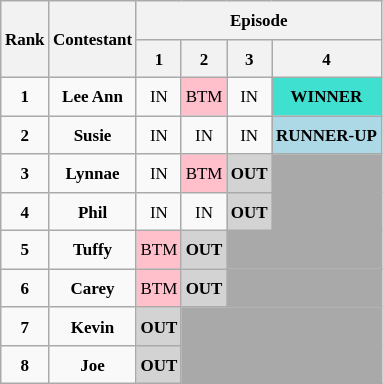<table class="wikitable" style="text-align: center; font-size: 8.5pt; line-height:20px;">
<tr>
<th rowspan=2>Rank</th>
<th rowspan=2>Contestant</th>
<th colspan=4>Episode</th>
</tr>
<tr>
<th>1</th>
<th>2</th>
<th>3</th>
<th>4</th>
</tr>
<tr>
<td><strong>1</strong></td>
<td><strong>Lee Ann</strong></td>
<td>IN</td>
<td style="background:pink;">BTM</td>
<td>IN</td>
<td style="background:turquoise"><strong>WINNER</strong></td>
</tr>
<tr>
<td><strong>2</strong></td>
<td><strong>Susie</strong></td>
<td>IN</td>
<td>IN</td>
<td>IN</td>
<td style="background:lightblue"><strong>RUNNER-UP</strong></td>
</tr>
<tr>
<td><strong>3</strong></td>
<td><strong>Lynnae</strong></td>
<td>IN</td>
<td style="background:pink;">BTM</td>
<td style="background:lightgray;"><strong>OUT</strong></td>
<td style="background:darkgrey;"></td>
</tr>
<tr>
<td><strong>4</strong></td>
<td><strong>Phil</strong></td>
<td>IN</td>
<td>IN</td>
<td style="background:lightgray;"><strong>OUT</strong></td>
<td style="background:darkgrey;"></td>
</tr>
<tr>
<td><strong>5</strong></td>
<td><strong>Tuffy</strong></td>
<td style="background:pink;">BTM</td>
<td style="background:lightgray;"><strong>OUT</strong></td>
<td colspan=2 style="background:darkgrey;"></td>
</tr>
<tr>
<td><strong>6</strong></td>
<td><strong>Carey</strong></td>
<td style="background:pink;">BTM</td>
<td style="background:lightgray;"><strong>OUT</strong></td>
<td colspan=2 style="background:darkgrey;"></td>
</tr>
<tr>
<td><strong>7</strong></td>
<td><strong>Kevin</strong></td>
<td style="background:lightgray;"><strong>OUT</strong></td>
<td colspan=3 style="background:darkgrey;"></td>
</tr>
<tr>
<td><strong>8</strong></td>
<td><strong>Joe</strong></td>
<td style="background:lightgray;"><strong>OUT</strong></td>
<td colspan=3 style="background:darkgrey;"></td>
</tr>
</table>
